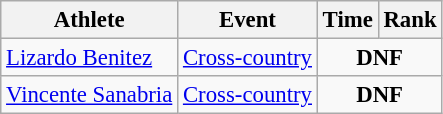<table class=wikitable style="font-size:95%">
<tr>
<th>Athlete</th>
<th>Event</th>
<th>Time</th>
<th>Rank</th>
</tr>
<tr>
<td><a href='#'>Lizardo Benitez</a></td>
<td align=center><a href='#'>Cross-country</a></td>
<td align=center colspan=2><strong>DNF</strong></td>
</tr>
<tr>
<td><a href='#'>Vincente Sanabria</a></td>
<td align=center><a href='#'>Cross-country</a></td>
<td align=center colspan=2><strong>DNF</strong></td>
</tr>
</table>
